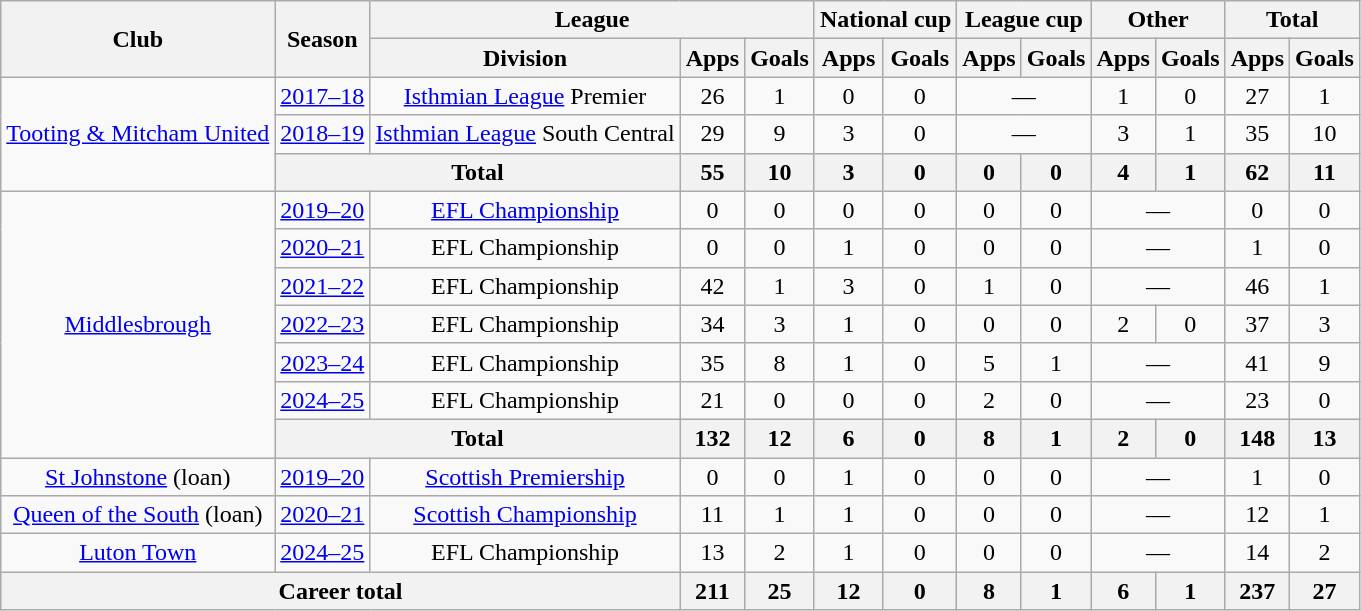<table class=wikitable style="text-align: center">
<tr>
<th rowspan="2">Club</th>
<th rowspan="2">Season</th>
<th colspan="3">League</th>
<th colspan="2">National cup</th>
<th colspan="2">League cup</th>
<th colspan="2">Other</th>
<th colspan="2">Total</th>
</tr>
<tr>
<th>Division</th>
<th>Apps</th>
<th>Goals</th>
<th>Apps</th>
<th>Goals</th>
<th>Apps</th>
<th>Goals</th>
<th>Apps</th>
<th>Goals</th>
<th>Apps</th>
<th>Goals</th>
</tr>
<tr>
<td rowspan="3"><a href='#'>Tooting & Mitcham United</a></td>
<td><a href='#'>2017–18</a></td>
<td><a href='#'>Isthmian League</a> Premier</td>
<td>26</td>
<td>1</td>
<td>0</td>
<td>0</td>
<td colspan="2">—</td>
<td>1</td>
<td>0</td>
<td>27</td>
<td>1</td>
</tr>
<tr>
<td><a href='#'>2018–19</a></td>
<td><a href='#'>Isthmian League</a> South Central</td>
<td>29</td>
<td>9</td>
<td>3</td>
<td>0</td>
<td colspan="2">—</td>
<td>3</td>
<td>1</td>
<td>35</td>
<td>10</td>
</tr>
<tr>
<th colspan="2">Total</th>
<th>55</th>
<th>10</th>
<th>3</th>
<th>0</th>
<th>0</th>
<th>0</th>
<th>4</th>
<th>1</th>
<th>62</th>
<th>11</th>
</tr>
<tr>
<td rowspan="7"><a href='#'>Middlesbrough</a></td>
<td><a href='#'>2019–20</a></td>
<td><a href='#'>EFL Championship</a></td>
<td>0</td>
<td>0</td>
<td>0</td>
<td>0</td>
<td>0</td>
<td>0</td>
<td colspan="2">—</td>
<td>0</td>
<td>0</td>
</tr>
<tr>
<td><a href='#'>2020–21</a></td>
<td>EFL Championship</td>
<td>0</td>
<td>0</td>
<td>1</td>
<td>0</td>
<td>0</td>
<td>0</td>
<td colspan="2">—</td>
<td>1</td>
<td>0</td>
</tr>
<tr>
<td><a href='#'>2021–22</a></td>
<td>EFL Championship</td>
<td>42</td>
<td>1</td>
<td>3</td>
<td>0</td>
<td>1</td>
<td>0</td>
<td colspan="2">—</td>
<td>46</td>
<td>1</td>
</tr>
<tr>
<td><a href='#'>2022–23</a></td>
<td>EFL Championship</td>
<td>34</td>
<td>3</td>
<td>1</td>
<td>0</td>
<td>0</td>
<td>0</td>
<td>2</td>
<td>0</td>
<td>37</td>
<td>3</td>
</tr>
<tr>
<td><a href='#'>2023–24</a></td>
<td>EFL Championship</td>
<td>35</td>
<td>8</td>
<td>1</td>
<td>0</td>
<td>5</td>
<td>1</td>
<td colspan="2">—</td>
<td>41</td>
<td>9</td>
</tr>
<tr>
<td><a href='#'>2024–25</a></td>
<td>EFL Championship</td>
<td>21</td>
<td>0</td>
<td>0</td>
<td>0</td>
<td>2</td>
<td>0</td>
<td colspan="2">—</td>
<td>23</td>
<td>0</td>
</tr>
<tr>
<th colspan="2">Total</th>
<th>132</th>
<th>12</th>
<th>6</th>
<th>0</th>
<th>8</th>
<th>1</th>
<th>2</th>
<th>0</th>
<th>148</th>
<th>13</th>
</tr>
<tr>
<td><a href='#'>St Johnstone</a> (loan)</td>
<td><a href='#'>2019–20</a></td>
<td><a href='#'>Scottish Premiership</a></td>
<td>0</td>
<td>0</td>
<td>1</td>
<td>0</td>
<td>0</td>
<td>0</td>
<td colspan="2">—</td>
<td>1</td>
<td>0</td>
</tr>
<tr>
<td><a href='#'>Queen of the South</a> (loan)</td>
<td><a href='#'>2020–21</a></td>
<td><a href='#'>Scottish Championship</a></td>
<td>11</td>
<td>1</td>
<td>1</td>
<td>0</td>
<td>0</td>
<td>0</td>
<td colspan="2">—</td>
<td>12</td>
<td>1</td>
</tr>
<tr>
<td><a href='#'>Luton Town</a></td>
<td><a href='#'>2024–25</a></td>
<td>EFL Championship</td>
<td>13</td>
<td>2</td>
<td>1</td>
<td>0</td>
<td>0</td>
<td>0</td>
<td colspan="2">—</td>
<td>14</td>
<td>2</td>
</tr>
<tr>
<th colspan="3">Career total</th>
<th>211</th>
<th>25</th>
<th>12</th>
<th>0</th>
<th>8</th>
<th>1</th>
<th>6</th>
<th>1</th>
<th>237</th>
<th>27</th>
</tr>
</table>
